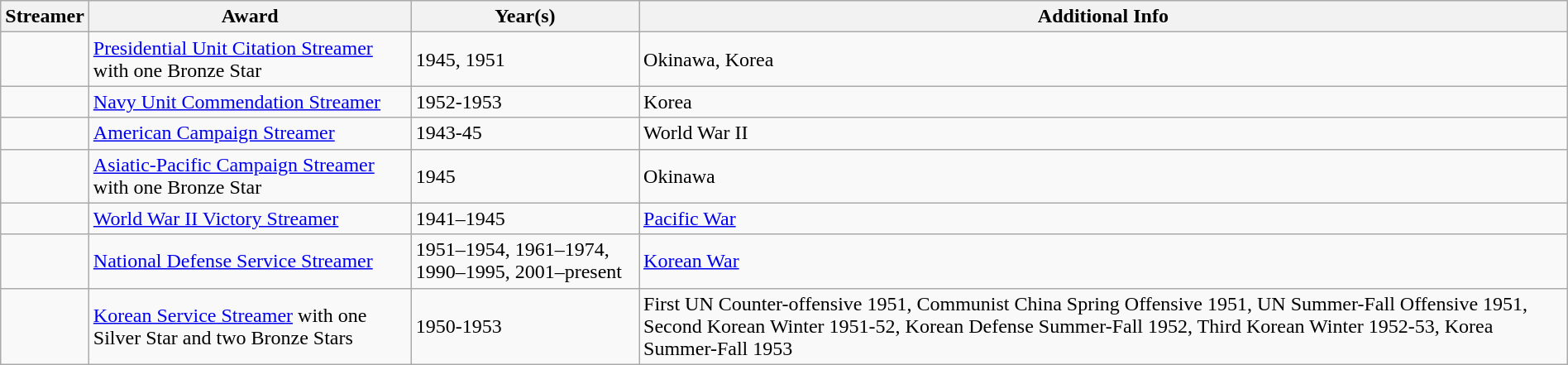<table class="wikitable" style="margin:auto;">
<tr>
<th>Streamer</th>
<th>Award</th>
<th>Year(s)</th>
<th>Additional Info</th>
</tr>
<tr>
<td></td>
<td><a href='#'>Presidential Unit Citation Streamer</a> with one Bronze Star</td>
<td>1945, 1951</td>
<td>Okinawa, Korea</td>
</tr>
<tr>
<td></td>
<td><a href='#'>Navy Unit Commendation Streamer</a></td>
<td>1952-1953</td>
<td>Korea</td>
</tr>
<tr>
<td></td>
<td><a href='#'>American Campaign Streamer</a></td>
<td>1943-45</td>
<td>World War II</td>
</tr>
<tr>
<td></td>
<td><a href='#'>Asiatic-Pacific Campaign Streamer</a> with one Bronze Star</td>
<td>1945</td>
<td>Okinawa</td>
</tr>
<tr>
<td></td>
<td><a href='#'>World War II Victory Streamer</a></td>
<td>1941–1945</td>
<td><a href='#'>Pacific War</a></td>
</tr>
<tr>
<td></td>
<td><a href='#'>National Defense Service Streamer</a></td>
<td>1951–1954, 1961–1974, 1990–1995, 2001–present</td>
<td><a href='#'>Korean War</a></td>
</tr>
<tr>
<td></td>
<td><a href='#'>Korean Service Streamer</a> with one Silver Star and two Bronze Stars</td>
<td>1950-1953</td>
<td>First UN Counter-offensive 1951, Communist China Spring Offensive 1951, UN Summer-Fall Offensive 1951, Second Korean Winter 1951-52, Korean Defense Summer-Fall 1952, Third Korean Winter 1952-53, Korea Summer-Fall 1953</td>
</tr>
</table>
